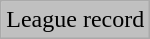<table class="wikitable">
<tr>
<td style="background:silver;">League record</td>
</tr>
</table>
